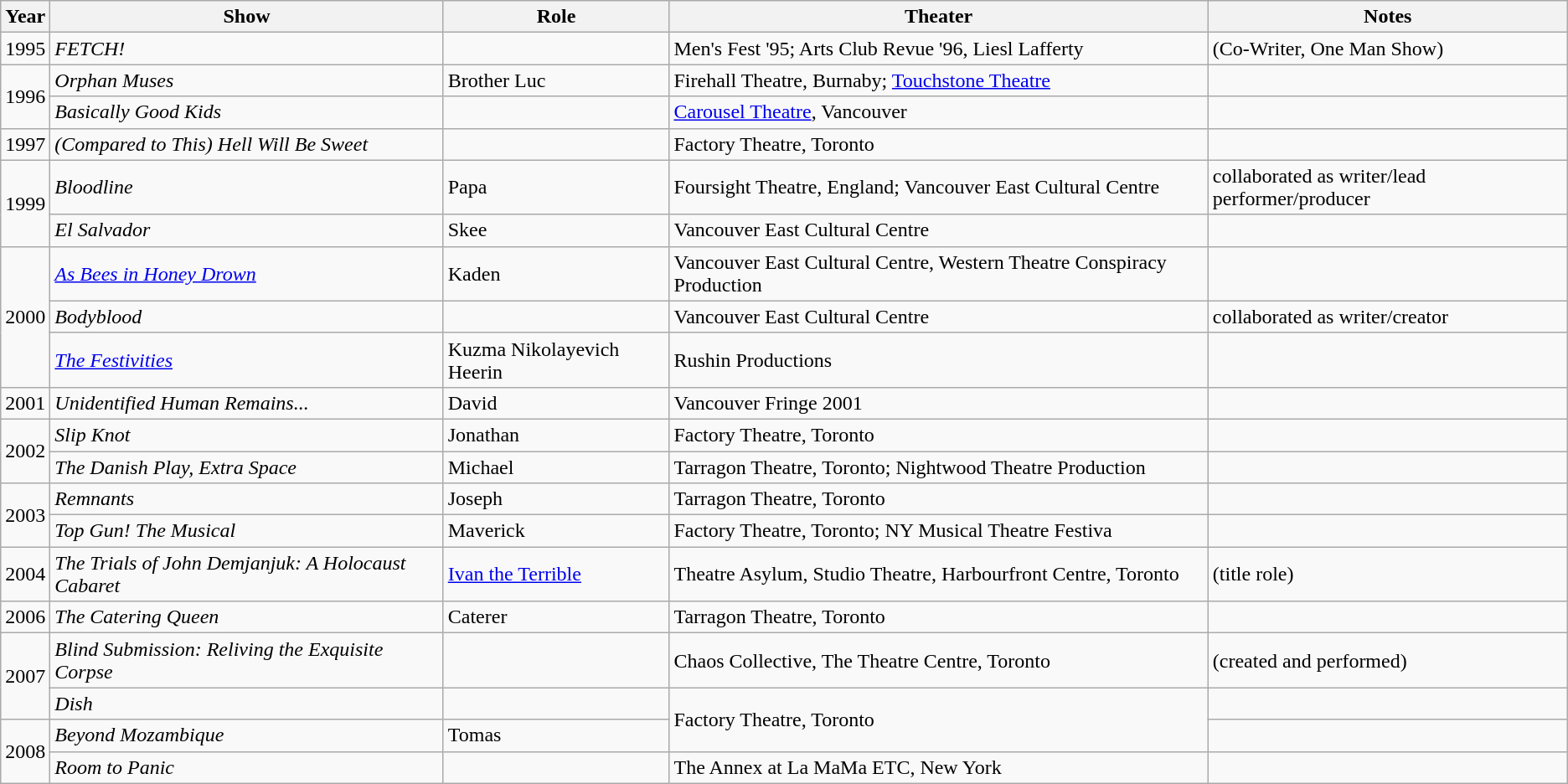<table class="wikitable sortable">
<tr>
<th>Year</th>
<th>Show</th>
<th>Role</th>
<th>Theater</th>
<th class="unsortable">Notes</th>
</tr>
<tr>
<td>1995</td>
<td><em>FETCH!</em></td>
<td></td>
<td>Men's Fest '95; Arts Club Revue '96, Liesl Lafferty</td>
<td>(Co-Writer, One Man Show)</td>
</tr>
<tr>
<td rowspan=2>1996</td>
<td><em>Orphan Muses</em></td>
<td>Brother Luc</td>
<td>Firehall Theatre, Burnaby; <a href='#'>Touchstone Theatre</a></td>
<td></td>
</tr>
<tr>
<td><em>Basically Good Kids</em></td>
<td></td>
<td><a href='#'>Carousel Theatre</a>, Vancouver</td>
<td></td>
</tr>
<tr>
<td>1997</td>
<td><em>(Compared to This) Hell Will Be Sweet</em></td>
<td></td>
<td>Factory Theatre, Toronto</td>
<td></td>
</tr>
<tr>
<td rowspan=2>1999</td>
<td><em>Bloodline</em></td>
<td>Papa</td>
<td>Foursight Theatre,  England; Vancouver East Cultural Centre</td>
<td>collaborated as writer/lead performer/producer</td>
</tr>
<tr>
<td><em>El Salvador</em></td>
<td>Skee</td>
<td>Vancouver East Cultural Centre</td>
<td></td>
</tr>
<tr>
<td rowspan=3>2000</td>
<td><em><a href='#'>As Bees in Honey Drown</a></em></td>
<td>Kaden</td>
<td>Vancouver East Cultural Centre, Western Theatre Conspiracy Production</td>
<td></td>
</tr>
<tr>
<td><em>Bodyblood</em></td>
<td></td>
<td>Vancouver East Cultural Centre</td>
<td>collaborated as writer/creator</td>
</tr>
<tr>
<td data-sort-value="Festivities, The"><em><a href='#'>The Festivities</a></em></td>
<td>Kuzma Nikolayevich Heerin</td>
<td>Rushin Productions</td>
<td></td>
</tr>
<tr>
<td>2001</td>
<td><em>Unidentified Human Remains...</em></td>
<td>David</td>
<td>Vancouver Fringe 2001</td>
<td></td>
</tr>
<tr>
<td rowspan=2>2002</td>
<td><em>Slip Knot</em></td>
<td>Jonathan</td>
<td>Factory Theatre, Toronto</td>
<td></td>
</tr>
<tr>
<td data-sort-value="Danish Play, Extra Space, The"><em>The Danish Play, Extra Space</em></td>
<td>Michael</td>
<td>Tarragon Theatre, Toronto; Nightwood Theatre Production</td>
<td></td>
</tr>
<tr>
<td rowspan=2>2003</td>
<td><em>Remnants</em></td>
<td>Joseph</td>
<td>Tarragon Theatre, Toronto</td>
<td></td>
</tr>
<tr>
<td><em>Top Gun! The Musical</em></td>
<td>Maverick</td>
<td>Factory Theatre, Toronto; NY Musical Theatre Festiva</td>
<td></td>
</tr>
<tr>
<td>2004</td>
<td data-sort-value="Trials of John Demjanjuk: A Holocaust Cabaret, The"><em>The Trials of John Demjanjuk: A Holocaust Cabaret</em></td>
<td><a href='#'>Ivan the Terrible</a></td>
<td>Theatre Asylum, Studio Theatre, Harbourfront Centre, Toronto</td>
<td>(title role)</td>
</tr>
<tr>
<td>2006</td>
<td data-sort-value="Catering Queen, The"><em>The Catering Queen</em></td>
<td>Caterer</td>
<td>Tarragon Theatre, Toronto</td>
<td></td>
</tr>
<tr>
<td rowspan=2>2007</td>
<td><em>Blind Submission: Reliving the Exquisite Corpse</em></td>
<td></td>
<td>Chaos Collective, The Theatre Centre, Toronto</td>
<td>(created and performed)</td>
</tr>
<tr>
<td><em>Dish</em></td>
<td></td>
<td rowspan=2>Factory Theatre, Toronto</td>
<td></td>
</tr>
<tr>
<td rowspan=2>2008</td>
<td><em>Beyond Mozambique</em></td>
<td>Tomas</td>
<td></td>
</tr>
<tr>
<td><em>Room to Panic</em></td>
<td></td>
<td>The Annex at La MaMa ETC, New York</td>
<td></td>
</tr>
</table>
